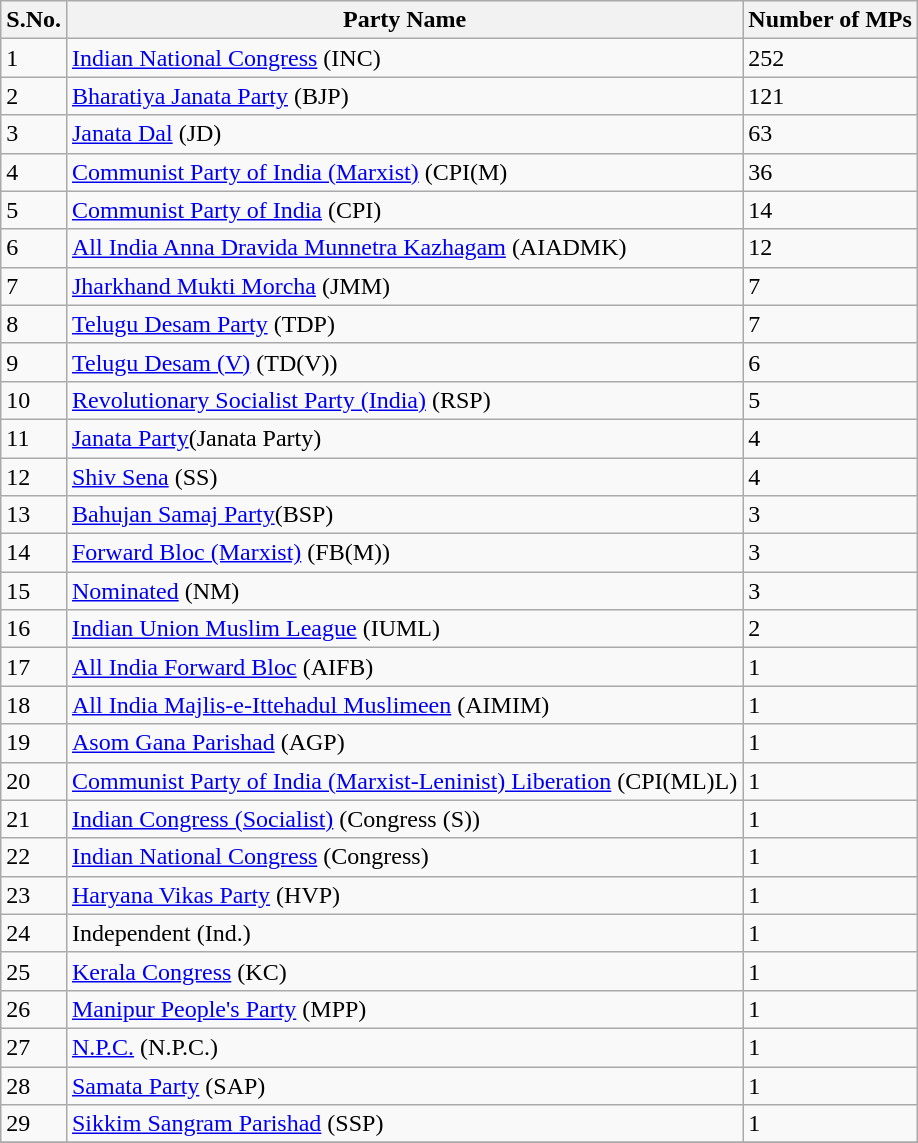<table class="wikitable">
<tr>
<th>S.No.</th>
<th>Party Name</th>
<th>Number of MPs</th>
</tr>
<tr>
<td>1</td>
<td><a href='#'>Indian National Congress</a> (INC)</td>
<td>252</td>
</tr>
<tr>
<td>2</td>
<td><a href='#'>Bharatiya Janata Party</a> (BJP)</td>
<td>121</td>
</tr>
<tr>
<td>3</td>
<td><a href='#'>Janata Dal</a> (JD)</td>
<td>63</td>
</tr>
<tr>
<td>4</td>
<td><a href='#'>Communist Party of India (Marxist)</a> (CPI(M)</td>
<td>36</td>
</tr>
<tr>
<td>5</td>
<td><a href='#'>Communist Party of India</a> (CPI)</td>
<td>14</td>
</tr>
<tr>
<td>6</td>
<td><a href='#'>All India Anna Dravida Munnetra Kazhagam</a> (AIADMK)</td>
<td>12</td>
</tr>
<tr>
<td>7</td>
<td><a href='#'>Jharkhand Mukti Morcha</a> (JMM)</td>
<td>7</td>
</tr>
<tr>
<td>8</td>
<td><a href='#'>Telugu Desam Party</a> (TDP)</td>
<td>7</td>
</tr>
<tr>
<td>9</td>
<td><a href='#'>Telugu Desam (V)</a> (TD(V))</td>
<td>6</td>
</tr>
<tr>
<td>10</td>
<td><a href='#'>Revolutionary Socialist Party (India)</a> (RSP)</td>
<td>5</td>
</tr>
<tr>
<td>11</td>
<td><a href='#'>Janata Party</a>(Janata Party)</td>
<td>4</td>
</tr>
<tr>
<td>12</td>
<td><a href='#'>Shiv Sena</a> (SS)</td>
<td>4</td>
</tr>
<tr>
<td>13</td>
<td><a href='#'>Bahujan Samaj Party</a>(BSP)</td>
<td>3</td>
</tr>
<tr>
<td>14</td>
<td><a href='#'>Forward Bloc (Marxist)</a> (FB(M))</td>
<td>3</td>
</tr>
<tr>
<td>15</td>
<td><a href='#'>Nominated</a> (NM)</td>
<td>3</td>
</tr>
<tr>
<td>16</td>
<td><a href='#'>Indian Union Muslim League</a> (IUML)</td>
<td>2</td>
</tr>
<tr>
<td>17</td>
<td><a href='#'>All India Forward Bloc</a> (AIFB)</td>
<td>1</td>
</tr>
<tr>
<td>18</td>
<td><a href='#'>All India Majlis-e-Ittehadul Muslimeen</a> (AIMIM)</td>
<td>1</td>
</tr>
<tr>
<td>19</td>
<td><a href='#'>Asom Gana Parishad</a> (AGP)</td>
<td>1</td>
</tr>
<tr>
<td>20</td>
<td><a href='#'>Communist Party of India (Marxist-Leninist) Liberation</a> (CPI(ML)L)</td>
<td>1</td>
</tr>
<tr>
<td>21</td>
<td><a href='#'>Indian Congress (Socialist)</a> (Congress (S))</td>
<td>1</td>
</tr>
<tr>
<td>22</td>
<td><a href='#'>Indian National Congress</a> (Congress)</td>
<td>1</td>
</tr>
<tr>
<td>23</td>
<td><a href='#'>Haryana Vikas Party</a> (HVP)</td>
<td>1</td>
</tr>
<tr>
<td>24</td>
<td>Independent (Ind.)</td>
<td>1</td>
</tr>
<tr>
<td>25</td>
<td><a href='#'>Kerala Congress</a> (KC)</td>
<td>1</td>
</tr>
<tr>
<td>26</td>
<td><a href='#'>Manipur People's Party</a> (MPP)</td>
<td>1</td>
</tr>
<tr>
<td>27</td>
<td><a href='#'>N.P.C.</a> (N.P.C.)</td>
<td>1</td>
</tr>
<tr>
<td>28</td>
<td><a href='#'>Samata Party</a> (SAP)</td>
<td>1</td>
</tr>
<tr>
<td>29</td>
<td><a href='#'>Sikkim Sangram Parishad</a> (SSP)</td>
<td>1</td>
</tr>
<tr>
</tr>
</table>
